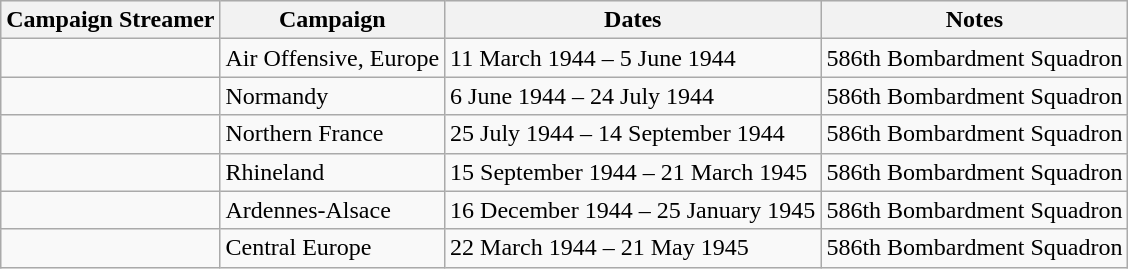<table class="wikitable">
<tr style="background:#efefef;">
<th>Campaign Streamer</th>
<th>Campaign</th>
<th>Dates</th>
<th>Notes</th>
</tr>
<tr>
<td></td>
<td>Air Offensive, Europe</td>
<td>11 March 1944 – 5 June 1944</td>
<td>586th Bombardment Squadron</td>
</tr>
<tr>
<td></td>
<td>Normandy</td>
<td>6 June 1944 – 24 July 1944</td>
<td>586th Bombardment Squadron</td>
</tr>
<tr>
<td></td>
<td>Northern France</td>
<td>25 July 1944 – 14 September 1944</td>
<td>586th Bombardment Squadron</td>
</tr>
<tr>
<td></td>
<td>Rhineland</td>
<td>15 September 1944 – 21 March 1945</td>
<td>586th Bombardment Squadron</td>
</tr>
<tr>
<td></td>
<td>Ardennes-Alsace</td>
<td>16 December 1944 – 25 January 1945</td>
<td>586th Bombardment Squadron</td>
</tr>
<tr>
<td></td>
<td>Central Europe</td>
<td>22 March 1944 – 21 May 1945</td>
<td>586th Bombardment Squadron</td>
</tr>
</table>
